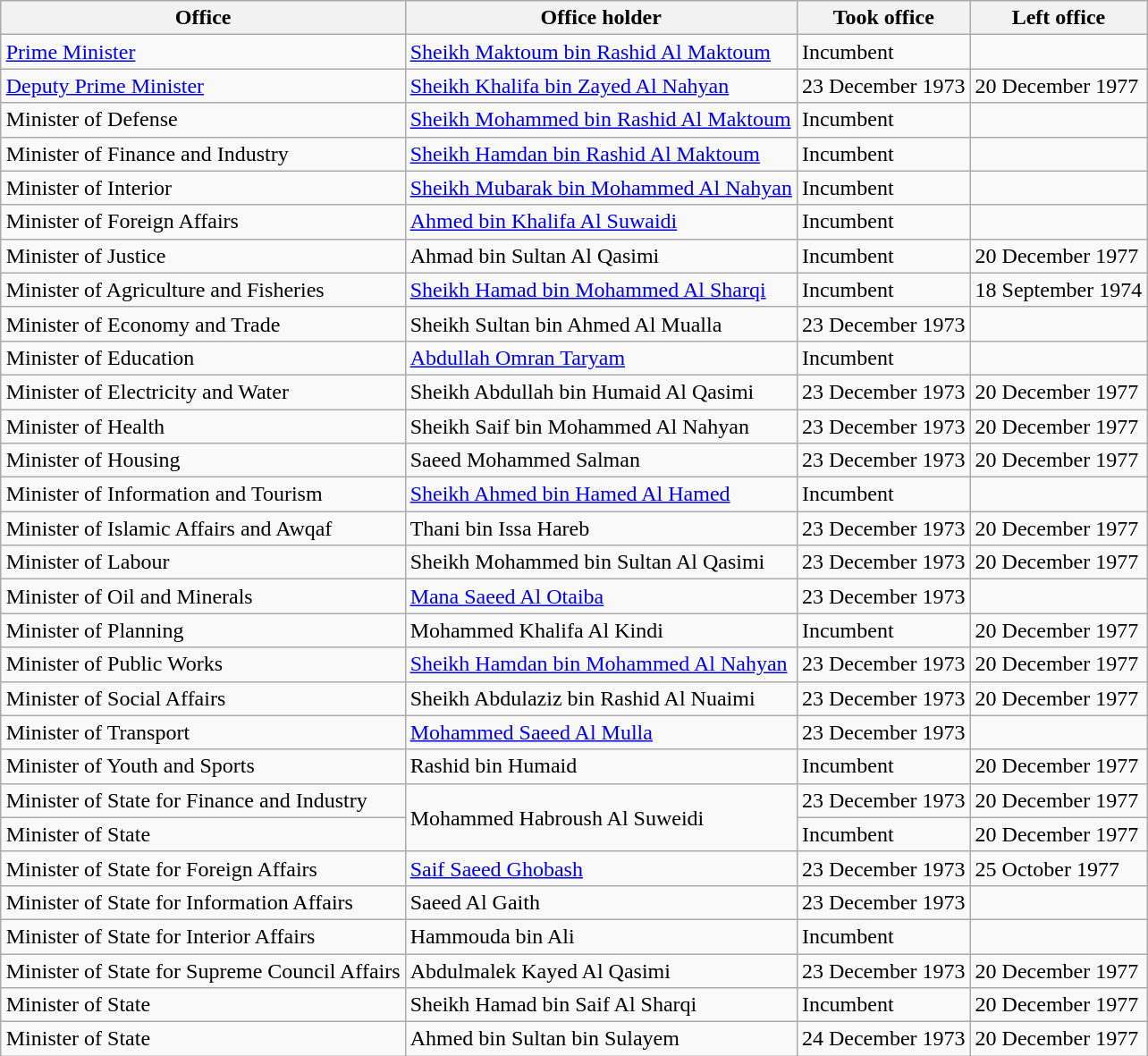<table class="wikitable" style="margin-left: auto; margin-right: auto; border: none;">
<tr>
<th>Office</th>
<th>Office holder</th>
<th>Took office</th>
<th>Left office</th>
</tr>
<tr>
<td><a href='#'>Prime Minister</a></td>
<td><a href='#'>Sheikh Maktoum bin Rashid Al Maktoum</a></td>
<td>Incumbent</td>
<td></td>
</tr>
<tr>
<td><a href='#'>Deputy Prime Minister</a></td>
<td><a href='#'>Sheikh Khalifa bin Zayed Al Nahyan</a></td>
<td>23 December 1973</td>
<td>20 December 1977</td>
</tr>
<tr>
<td>Minister of Defense</td>
<td><a href='#'>Sheikh Mohammed bin Rashid Al Maktoum</a></td>
<td>Incumbent</td>
<td></td>
</tr>
<tr>
<td>Minister of Finance and Industry</td>
<td><a href='#'>Sheikh Hamdan bin Rashid Al Maktoum</a></td>
<td>Incumbent</td>
<td></td>
</tr>
<tr>
<td>Minister of Interior</td>
<td><a href='#'>Sheikh Mubarak bin Mohammed Al Nahyan</a></td>
<td>Incumbent</td>
<td></td>
</tr>
<tr>
<td>Minister of Foreign Affairs</td>
<td><a href='#'>Ahmed bin Khalifa Al Suwaidi</a></td>
<td>Incumbent</td>
<td></td>
</tr>
<tr>
<td>Minister of Justice</td>
<td>Ahmad bin Sultan Al Qasimi</td>
<td>Incumbent</td>
<td>20 December 1977</td>
</tr>
<tr>
<td>Minister of Agriculture and Fisheries</td>
<td><a href='#'>Sheikh Hamad bin Mohammed Al Sharqi</a></td>
<td>Incumbent</td>
<td>18 September 1974</td>
</tr>
<tr>
<td>Minister of Economy and Trade</td>
<td>Sheikh Sultan bin Ahmed Al Mualla</td>
<td>23 December 1973</td>
<td></td>
</tr>
<tr>
<td>Minister of Education</td>
<td><a href='#'>Abdullah Omran Taryam</a></td>
<td>Incumbent</td>
<td></td>
</tr>
<tr>
<td>Minister of Electricity and Water</td>
<td>Sheikh Abdullah bin Humaid Al Qasimi</td>
<td>23 December 1973</td>
<td>20 December 1977</td>
</tr>
<tr>
<td>Minister of Health</td>
<td>Sheikh Saif bin Mohammed Al Nahyan</td>
<td>23 December 1973</td>
<td>20 December 1977</td>
</tr>
<tr>
<td>Minister of Housing</td>
<td>Saeed Mohammed Salman</td>
<td>23 December 1973</td>
<td>20 December 1977</td>
</tr>
<tr>
<td>Minister of Information and Tourism</td>
<td><a href='#'>Sheikh Ahmed bin Hamed Al Hamed</a></td>
<td>Incumbent</td>
<td></td>
</tr>
<tr>
<td>Minister of Islamic Affairs and Awqaf</td>
<td>Thani bin Issa Hareb</td>
<td>23 December 1973</td>
<td>20 December 1977</td>
</tr>
<tr>
<td>Minister of Labour</td>
<td>Sheikh Mohammed bin Sultan Al Qasimi</td>
<td>23 December 1973</td>
<td>20 December 1977</td>
</tr>
<tr>
<td>Minister of Oil and Minerals</td>
<td><a href='#'>Mana Saeed Al Otaiba</a></td>
<td>23 December 1973</td>
<td></td>
</tr>
<tr>
<td>Minister of Planning</td>
<td>Mohammed Khalifa Al Kindi</td>
<td>Incumbent</td>
<td>20 December 1977</td>
</tr>
<tr>
<td>Minister of Public Works</td>
<td><a href='#'>Sheikh Hamdan bin Mohammed Al Nahyan</a></td>
<td>23 December 1973</td>
<td>20 December 1977</td>
</tr>
<tr>
<td>Minister of Social Affairs</td>
<td>Sheikh Abdulaziz bin Rashid Al Nuaimi</td>
<td>23 December 1973</td>
<td>20 December 1977</td>
</tr>
<tr>
<td>Minister of Transport</td>
<td><a href='#'>Mohammed Saeed Al Mulla</a></td>
<td>23 December 1973</td>
<td></td>
</tr>
<tr>
<td>Minister of Youth and Sports</td>
<td>Rashid bin Humaid</td>
<td>Incumbent</td>
<td>20 December 1977</td>
</tr>
<tr>
<td>Minister of State for Finance and Industry</td>
<td rowspan="2">Mohammed Habroush Al Suweidi</td>
<td>23 December 1973</td>
<td>20 December 1977</td>
</tr>
<tr>
<td>Minister of State</td>
<td>Incumbent</td>
<td>20 December 1977</td>
</tr>
<tr>
<td>Minister of State for Foreign Affairs</td>
<td><a href='#'>Saif Saeed Ghobash</a></td>
<td>23 December 1973</td>
<td>25 October 1977</td>
</tr>
<tr>
<td>Minister of State for Information Affairs</td>
<td>Saeed Al Gaith</td>
<td>23 December 1973</td>
<td></td>
</tr>
<tr>
<td>Minister of State for Interior Affairs</td>
<td>Hammouda bin Ali</td>
<td>Incumbent</td>
<td></td>
</tr>
<tr>
<td>Minister of State for Supreme Council Affairs</td>
<td>Abdulmalek Kayed Al Qasimi</td>
<td>23 December 1973</td>
<td>20 December 1977</td>
</tr>
<tr>
<td>Minister of State</td>
<td>Sheikh Hamad bin Saif Al Sharqi</td>
<td>Incumbent</td>
<td>20 December 1977</td>
</tr>
<tr>
<td>Minister of State</td>
<td>Ahmed bin Sultan bin Sulayem</td>
<td>24 December 1973</td>
<td>20 December 1977</td>
</tr>
</table>
